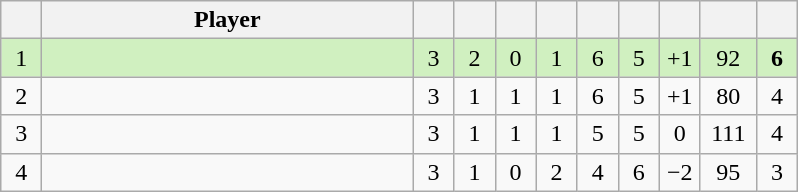<table class="wikitable" style="text-align:center; margin: 1em auto 1em auto, align:left">
<tr>
<th width=20></th>
<th width=240>Player</th>
<th width=20></th>
<th width=20></th>
<th width=20></th>
<th width=20></th>
<th width=20></th>
<th width=20></th>
<th width=20></th>
<th width=30></th>
<th width=20></th>
</tr>
<tr style="background:#D0F0C0;">
<td>1</td>
<td align=left></td>
<td>3</td>
<td>2</td>
<td>0</td>
<td>1</td>
<td>6</td>
<td>5</td>
<td>+1</td>
<td>92</td>
<td><strong>6</strong></td>
</tr>
<tr style=>
<td>2</td>
<td align=left></td>
<td>3</td>
<td>1</td>
<td>1</td>
<td>1</td>
<td>6</td>
<td>5</td>
<td>+1</td>
<td>80</td>
<td>4</td>
</tr>
<tr style=>
<td>3</td>
<td align=left></td>
<td>3</td>
<td>1</td>
<td>1</td>
<td>1</td>
<td>5</td>
<td>5</td>
<td>0</td>
<td>111</td>
<td>4</td>
</tr>
<tr style=>
<td>4</td>
<td align=left></td>
<td>3</td>
<td>1</td>
<td>0</td>
<td>2</td>
<td>4</td>
<td>6</td>
<td>−2</td>
<td>95</td>
<td>3</td>
</tr>
</table>
